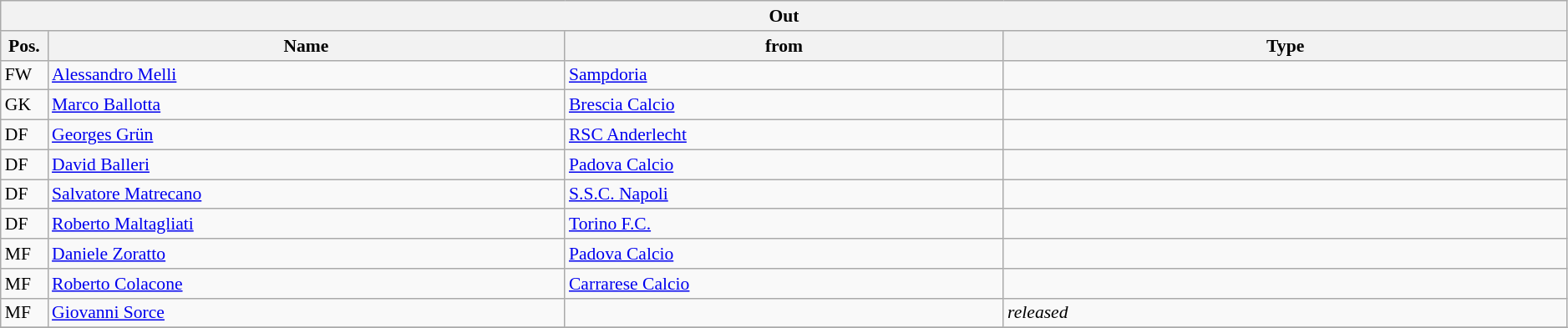<table class="wikitable" style="font-size:90%;width:99%;">
<tr>
<th colspan="4">Out</th>
</tr>
<tr>
<th width=3%>Pos.</th>
<th width=33%>Name</th>
<th width=28%>from</th>
<th width=36%>Type</th>
</tr>
<tr>
<td>FW</td>
<td><a href='#'>Alessandro Melli</a></td>
<td><a href='#'>Sampdoria</a></td>
<td></td>
</tr>
<tr>
<td>GK</td>
<td><a href='#'>Marco Ballotta</a></td>
<td><a href='#'>Brescia Calcio</a></td>
<td></td>
</tr>
<tr>
<td>DF</td>
<td><a href='#'>Georges Grün</a></td>
<td><a href='#'>RSC Anderlecht</a></td>
<td></td>
</tr>
<tr>
<td>DF</td>
<td><a href='#'>David Balleri</a></td>
<td><a href='#'>Padova Calcio</a></td>
<td></td>
</tr>
<tr>
<td>DF</td>
<td><a href='#'>Salvatore Matrecano</a></td>
<td><a href='#'>S.S.C. Napoli</a></td>
<td></td>
</tr>
<tr>
<td>DF</td>
<td><a href='#'>Roberto Maltagliati</a></td>
<td><a href='#'>Torino F.C.</a></td>
<td></td>
</tr>
<tr>
<td>MF</td>
<td><a href='#'>Daniele Zoratto</a></td>
<td><a href='#'>Padova Calcio</a></td>
<td></td>
</tr>
<tr>
<td>MF</td>
<td><a href='#'>Roberto Colacone</a></td>
<td><a href='#'>Carrarese Calcio</a></td>
<td></td>
</tr>
<tr>
<td>MF</td>
<td><a href='#'>Giovanni Sorce</a></td>
<td></td>
<td><em>released</em></td>
</tr>
<tr>
</tr>
</table>
